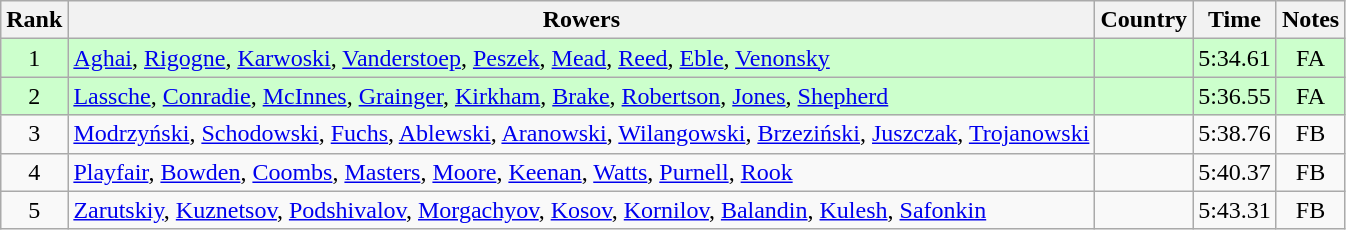<table class="wikitable" style="text-align:center">
<tr>
<th>Rank</th>
<th>Rowers</th>
<th>Country</th>
<th>Time</th>
<th>Notes</th>
</tr>
<tr bgcolor=ccffcc>
<td>1</td>
<td align="left"><a href='#'>Aghai</a>, <a href='#'>Rigogne</a>, <a href='#'>Karwoski</a>, <a href='#'>Vanderstoep</a>, <a href='#'>Peszek</a>, <a href='#'>Mead</a>, <a href='#'>Reed</a>, <a href='#'>Eble</a>, <a href='#'>Venonsky</a></td>
<td align="left"></td>
<td>5:34.61</td>
<td>FA</td>
</tr>
<tr bgcolor=ccffcc>
<td>2</td>
<td align="left"><a href='#'>Lassche</a>, <a href='#'>Conradie</a>, <a href='#'>McInnes</a>, <a href='#'>Grainger</a>, <a href='#'>Kirkham</a>, <a href='#'>Brake</a>, <a href='#'>Robertson</a>, <a href='#'>Jones</a>, <a href='#'>Shepherd</a></td>
<td align="left"></td>
<td>5:36.55</td>
<td>FA</td>
</tr>
<tr>
<td>3</td>
<td align="left"><a href='#'>Modrzyński</a>, <a href='#'>Schodowski</a>, <a href='#'>Fuchs</a>, <a href='#'>Ablewski</a>, <a href='#'>Aranowski</a>, <a href='#'>Wilangowski</a>, <a href='#'>Brzeziński</a>, <a href='#'>Juszczak</a>, <a href='#'>Trojanowski</a></td>
<td align="left"></td>
<td>5:38.76</td>
<td>FB</td>
</tr>
<tr>
<td>4</td>
<td align="left"><a href='#'>Playfair</a>, <a href='#'>Bowden</a>, <a href='#'>Coombs</a>, <a href='#'>Masters</a>, <a href='#'>Moore</a>, <a href='#'>Keenan</a>, <a href='#'>Watts</a>, <a href='#'>Purnell</a>, <a href='#'>Rook</a></td>
<td align="left"></td>
<td>5:40.37</td>
<td>FB</td>
</tr>
<tr>
<td>5</td>
<td align="left"><a href='#'>Zarutskiy</a>, <a href='#'>Kuznetsov</a>, <a href='#'>Podshivalov</a>, <a href='#'>Morgachyov</a>, <a href='#'>Kosov</a>, <a href='#'>Kornilov</a>, <a href='#'>Balandin</a>, <a href='#'>Kulesh</a>, <a href='#'>Safonkin</a></td>
<td align="left"></td>
<td>5:43.31</td>
<td>FB</td>
</tr>
</table>
